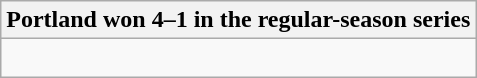<table class="wikitable collapsible collapsed">
<tr>
<th>Portland won 4–1 in the regular-season series</th>
</tr>
<tr>
<td><br>



</td>
</tr>
</table>
